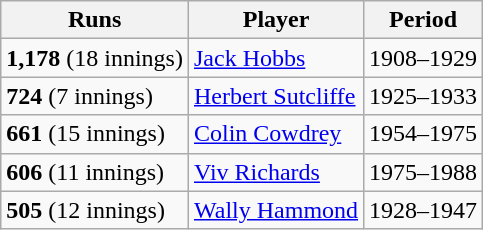<table class="wikitable">
<tr>
<th>Runs</th>
<th>Player</th>
<th>Period</th>
</tr>
<tr>
<td><strong>1,178</strong> (18 innings)</td>
<td> <a href='#'>Jack Hobbs</a></td>
<td>1908–1929</td>
</tr>
<tr>
<td><strong>724</strong> (7 innings)</td>
<td> <a href='#'>Herbert Sutcliffe</a></td>
<td>1925–1933</td>
</tr>
<tr>
<td><strong>661</strong> (15 innings)</td>
<td> <a href='#'>Colin Cowdrey</a></td>
<td>1954–1975</td>
</tr>
<tr>
<td><strong>606</strong> (11 innings)</td>
<td> <a href='#'>Viv Richards</a></td>
<td>1975–1988</td>
</tr>
<tr>
<td><strong>505</strong> (12 innings)</td>
<td> <a href='#'>Wally Hammond</a></td>
<td>1928–1947</td>
</tr>
</table>
